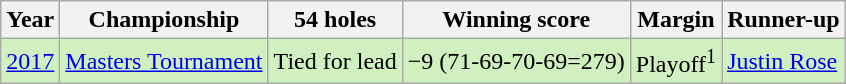<table class="wikitable">
<tr>
<th>Year</th>
<th>Championship</th>
<th>54 holes</th>
<th>Winning score</th>
<th>Margin</th>
<th>Runner-up</th>
</tr>
<tr style="background:#d0f0c0;">
<td><a href='#'>2017</a></td>
<td><a href='#'>Masters Tournament</a></td>
<td>Tied for lead</td>
<td>−9 (71-69-70-69=279)</td>
<td>Playoff<sup>1</sup></td>
<td> <a href='#'>Justin Rose</a></td>
</tr>
</table>
